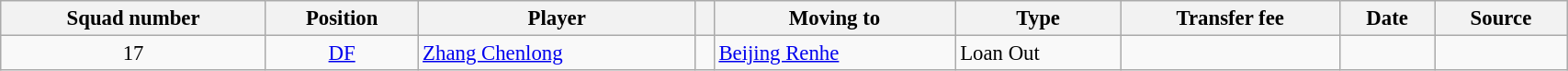<table class="wikitable sortable" style="width:90%; text-align:left; font-size:95%;">
<tr>
<th>Squad number</th>
<th>Position</th>
<th>Player</th>
<th></th>
<th>Moving to</th>
<th>Type</th>
<th>Transfer fee</th>
<th>Date</th>
<th>Source</th>
</tr>
<tr>
<td align=center>17</td>
<td align=center><a href='#'>DF</a></td>
<td align=left> <a href='#'>Zhang Chenlong</a></td>
<td align=center></td>
<td align=left> <a href='#'>Beijing Renhe</a></td>
<td>Loan Out</td>
<td></td>
<td></td>
<td align=center></td>
</tr>
</table>
